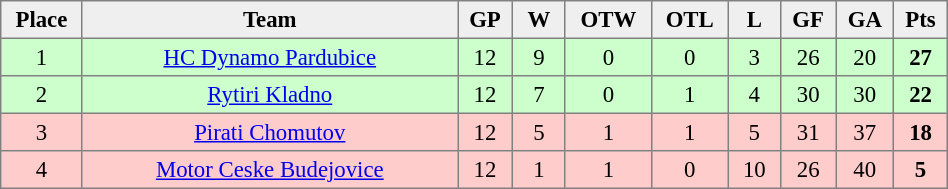<table cellpadding="3" cellspacing="0" border="1" style="font-size: 95%; text-align: center; border: gray solid 1px; border-collapse: collapse;" width="50%">
<tr bgcolor=#efefef>
<th width="20">Place</th>
<th width="185">Team</th>
<th width="20">GP</th>
<th width="20">W</th>
<th width="20">OTW</th>
<th width="20">OTL</th>
<th width="20">L</th>
<th width="20">GF</th>
<th width="20">GA</th>
<th width="20">Pts</th>
</tr>
<tr align=center bgcolor=ccffcc>
<td>1</td>
<td><a href='#'>HC Dynamo Pardubice</a></td>
<td>12</td>
<td>9</td>
<td>0</td>
<td>0</td>
<td>3</td>
<td>26</td>
<td>20</td>
<td><strong>27</strong></td>
</tr>
<tr align=center bgcolor=ccffcc>
<td>2</td>
<td><a href='#'>Rytiri Kladno</a></td>
<td>12</td>
<td>7</td>
<td>0</td>
<td>1</td>
<td>4</td>
<td>30</td>
<td>30</td>
<td><strong>22</strong></td>
</tr>
<tr align=center bgcolor=ffcccc>
<td>3</td>
<td><a href='#'>Pirati Chomutov</a></td>
<td>12</td>
<td>5</td>
<td>1</td>
<td>1</td>
<td>5</td>
<td>31</td>
<td>37</td>
<td><strong>18</strong></td>
</tr>
<tr align=center bgcolor=ffcccc>
<td>4</td>
<td><a href='#'>Motor Ceske Budejovice</a></td>
<td>12</td>
<td>1</td>
<td>1</td>
<td>0</td>
<td>10</td>
<td>26</td>
<td>40</td>
<td><strong>5</strong></td>
</tr>
</table>
